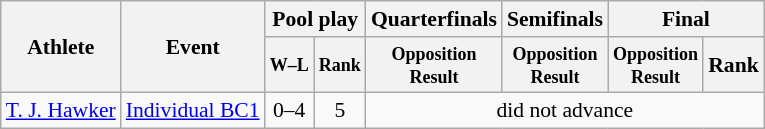<table class="wikitable" style="font-size:90%">
<tr>
<th rowspan="2">Athlete</th>
<th rowspan="2">Event</th>
<th colspan="2">Pool play</th>
<th>Quarterfinals</th>
<th>Semifinals</th>
<th colspan="2">Final</th>
</tr>
<tr>
<th style="line-height:1em"><small>W–L</small></th>
<th style="line-height:1em"><small>Rank</small></th>
<th style="line-height:1em"><small>Opposition<br>Result</small></th>
<th style="line-height:1em"><small>Opposition<br>Result</small></th>
<th style="line-height:1em"><small>Opposition<br>Result</small></th>
<th style="line-height:1em">Rank</th>
</tr>
<tr>
<td><a href='#'>T. J. Hawker</a></td>
<td><a href='#'>Individual BC1</a></td>
<td align="center">0–4</td>
<td align="center">5</td>
<td align="center" colspan="4">did not advance</td>
</tr>
</table>
